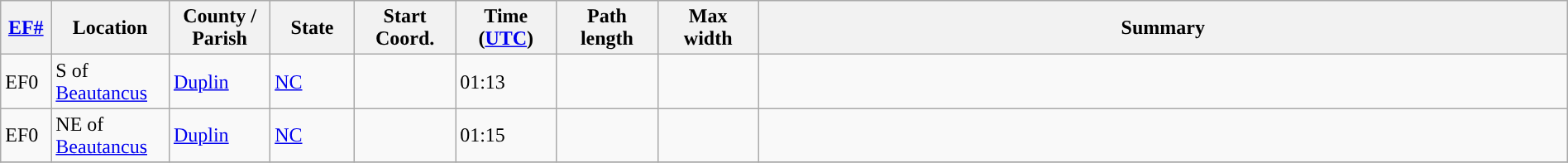<table class="wikitable sortable" style="width:100%;">
<tr>
<th scope="col"  style="width:3%; text-align:center;"><a href='#'>EF#</a></th>
<th scope="col"  style="width:7%; text-align:center;" class="unsortable">Location</th>
<th scope="col"  style="width:6%; text-align:center;" class="unsortable">County / Parish</th>
<th scope="col"  style="width:5%; text-align:center;">State</th>
<th scope="col"  style="width:6%; text-align:center;">Start Coord.</th>
<th scope="col"  style="width:6%; text-align:center;">Time (<a href='#'>UTC</a>)</th>
<th scope="col"  style="width:6%; text-align:center;">Path length</th>
<th scope="col"  style="width:6%; text-align:center;">Max width</th>
<th scope="col" class="unsortable" style="width:48%; text-align:center;">Summary</th>
</tr>
<tr>
<td>EF0</td>
<td>S of <a href='#'>Beautancus</a></td>
<td><a href='#'>Duplin</a></td>
<td><a href='#'>NC</a></td>
<td></td>
<td>01:13</td>
<td></td>
<td></td>
<td></td>
</tr>
<tr>
<td>EF0</td>
<td>NE of <a href='#'>Beautancus</a></td>
<td><a href='#'>Duplin</a></td>
<td><a href='#'>NC</a></td>
<td></td>
<td>01:15</td>
<td></td>
<td></td>
<td></td>
</tr>
<tr>
</tr>
</table>
